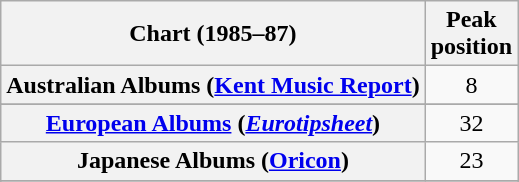<table class="wikitable sortable plainrowheaders" style="text-align:center">
<tr>
<th scope="col">Chart (1985–87)</th>
<th scope="col">Peak<br>position</th>
</tr>
<tr>
<th scope="row">Australian Albums (<a href='#'>Kent Music Report</a>)</th>
<td>8</td>
</tr>
<tr>
</tr>
<tr>
</tr>
<tr>
</tr>
<tr>
<th scope="row"><a href='#'>European Albums</a> (<em><a href='#'>Eurotipsheet</a></em>)</th>
<td>32</td>
</tr>
<tr>
<th scope="row">Japanese Albums (<a href='#'>Oricon</a>)</th>
<td>23</td>
</tr>
<tr>
</tr>
<tr>
</tr>
<tr>
</tr>
<tr>
</tr>
</table>
